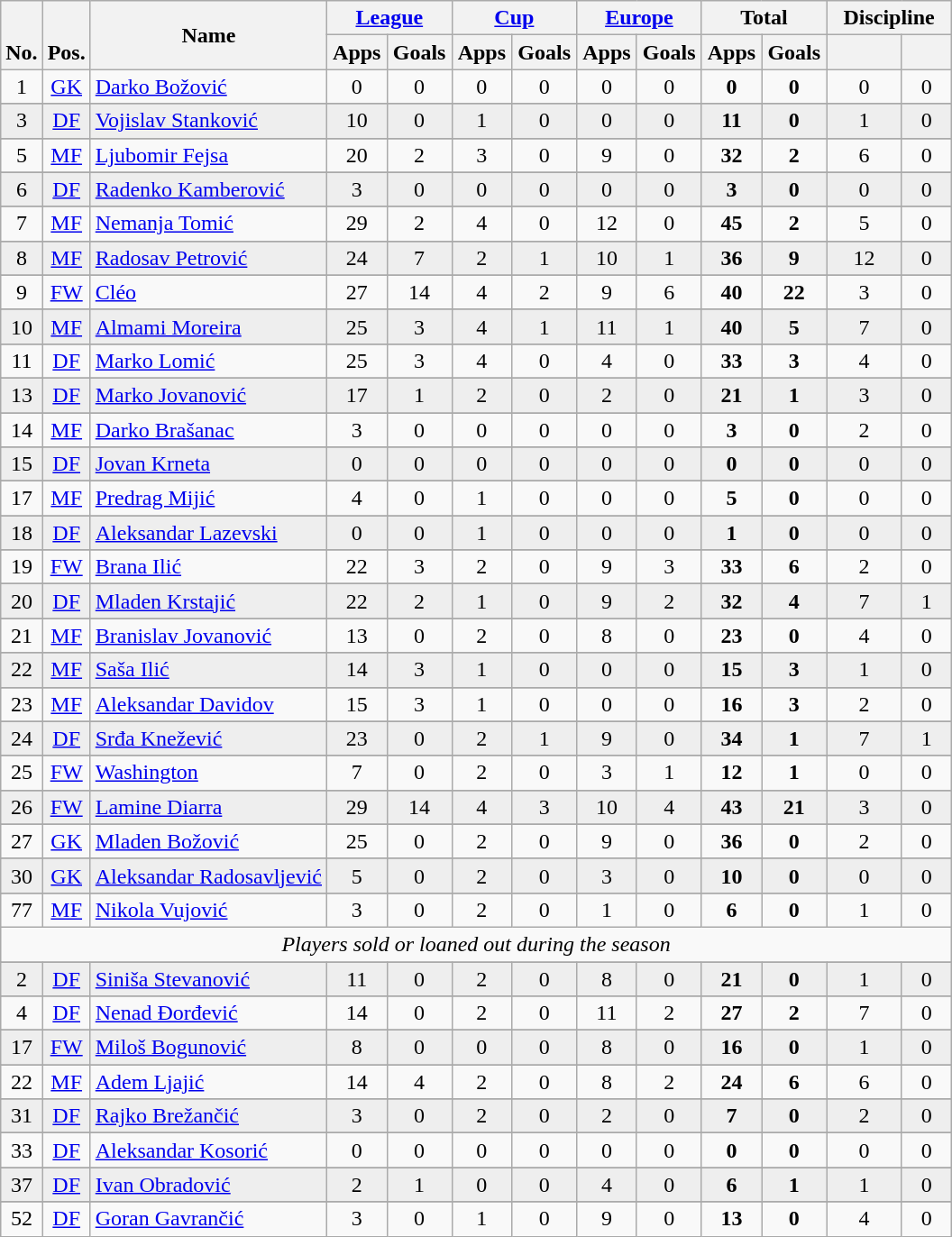<table class="wikitable" style="text-align:center">
<tr>
<th rowspan="2" valign="bottom">No.</th>
<th rowspan="2" valign="bottom">Pos.</th>
<th rowspan="2">Name</th>
<th colspan="2" width="85"><a href='#'>League</a></th>
<th colspan="2" width="85"><a href='#'>Cup</a></th>
<th colspan="2" width="85"><a href='#'>Europe</a></th>
<th colspan="2" width="85">Total</th>
<th colspan="2" width="85">Discipline</th>
</tr>
<tr>
<th>Apps</th>
<th>Goals</th>
<th>Apps</th>
<th>Goals</th>
<th>Apps</th>
<th>Goals</th>
<th>Apps</th>
<th>Goals</th>
<th></th>
<th></th>
</tr>
<tr>
<td>1</td>
<td><a href='#'>GK</a></td>
<td align="left"> <a href='#'>Darko Božović</a></td>
<td>0</td>
<td>0</td>
<td>0</td>
<td>0</td>
<td>0</td>
<td>0</td>
<td><strong>0</strong></td>
<td><strong>0</strong></td>
<td>0</td>
<td>0</td>
</tr>
<tr>
</tr>
<tr bgcolor=#EEEEEE>
<td>3</td>
<td><a href='#'>DF</a></td>
<td align="left"> <a href='#'>Vojislav Stanković</a></td>
<td>10</td>
<td>0</td>
<td>1</td>
<td>0</td>
<td>0</td>
<td>0</td>
<td><strong>11</strong></td>
<td><strong>0</strong></td>
<td>1</td>
<td>0</td>
</tr>
<tr>
</tr>
<tr>
<td>5</td>
<td><a href='#'>MF</a></td>
<td align="left"> <a href='#'>Ljubomir Fejsa</a></td>
<td>20</td>
<td>2</td>
<td>3</td>
<td>0</td>
<td>9</td>
<td>0</td>
<td><strong>32</strong></td>
<td><strong>2</strong></td>
<td>6</td>
<td>0</td>
</tr>
<tr>
</tr>
<tr bgcolor=#EEEEEE>
<td>6</td>
<td><a href='#'>DF</a></td>
<td align="left"> <a href='#'>Radenko Kamberović</a></td>
<td>3</td>
<td>0</td>
<td>0</td>
<td>0</td>
<td>0</td>
<td>0</td>
<td><strong>3</strong></td>
<td><strong>0</strong></td>
<td>0</td>
<td>0</td>
</tr>
<tr>
</tr>
<tr>
<td>7</td>
<td><a href='#'>MF</a></td>
<td align="left"> <a href='#'>Nemanja Tomić</a></td>
<td>29</td>
<td>2</td>
<td>4</td>
<td>0</td>
<td>12</td>
<td>0</td>
<td><strong>45</strong></td>
<td><strong>2</strong></td>
<td>5</td>
<td>0</td>
</tr>
<tr>
</tr>
<tr bgcolor=#EEEEEE>
<td>8</td>
<td><a href='#'>MF</a></td>
<td align="left"> <a href='#'>Radosav Petrović</a></td>
<td>24</td>
<td>7</td>
<td>2</td>
<td>1</td>
<td>10</td>
<td>1</td>
<td><strong>36</strong></td>
<td><strong>9</strong></td>
<td>12</td>
<td>0</td>
</tr>
<tr>
</tr>
<tr>
<td>9</td>
<td><a href='#'>FW</a></td>
<td align="left"> <a href='#'>Cléo</a></td>
<td>27</td>
<td>14</td>
<td>4</td>
<td>2</td>
<td>9</td>
<td>6</td>
<td><strong>40</strong></td>
<td><strong>22</strong></td>
<td>3</td>
<td>0</td>
</tr>
<tr>
</tr>
<tr bgcolor=#EEEEEE>
<td>10</td>
<td><a href='#'>MF</a></td>
<td align="left"> <a href='#'>Almami Moreira</a></td>
<td>25</td>
<td>3</td>
<td>4</td>
<td>1</td>
<td>11</td>
<td>1</td>
<td><strong>40</strong></td>
<td><strong>5</strong></td>
<td>7</td>
<td>0</td>
</tr>
<tr>
</tr>
<tr>
<td>11</td>
<td><a href='#'>DF</a></td>
<td align="left"> <a href='#'>Marko Lomić</a></td>
<td>25</td>
<td>3</td>
<td>4</td>
<td>0</td>
<td>4</td>
<td>0</td>
<td><strong>33</strong></td>
<td><strong>3</strong></td>
<td>4</td>
<td>0</td>
</tr>
<tr>
</tr>
<tr bgcolor=#EEEEEE>
<td>13</td>
<td><a href='#'>DF</a></td>
<td align="left"> <a href='#'>Marko Jovanović</a></td>
<td>17</td>
<td>1</td>
<td>2</td>
<td>0</td>
<td>2</td>
<td>0</td>
<td><strong>21</strong></td>
<td><strong>1</strong></td>
<td>3</td>
<td>0</td>
</tr>
<tr>
</tr>
<tr>
<td>14</td>
<td><a href='#'>MF</a></td>
<td align="left"> <a href='#'>Darko Brašanac</a></td>
<td>3</td>
<td>0</td>
<td>0</td>
<td>0</td>
<td>0</td>
<td>0</td>
<td><strong>3</strong></td>
<td><strong>0</strong></td>
<td>2</td>
<td>0</td>
</tr>
<tr>
</tr>
<tr bgcolor=#EEEEEE>
<td>15</td>
<td><a href='#'>DF</a></td>
<td align="left"> <a href='#'>Jovan Krneta</a></td>
<td>0</td>
<td>0</td>
<td>0</td>
<td>0</td>
<td>0</td>
<td>0</td>
<td><strong>0</strong></td>
<td><strong>0</strong></td>
<td>0</td>
<td>0</td>
</tr>
<tr>
</tr>
<tr>
<td>17</td>
<td><a href='#'>MF</a></td>
<td align="left"> <a href='#'>Predrag Mijić</a></td>
<td>4</td>
<td>0</td>
<td>1</td>
<td>0</td>
<td>0</td>
<td>0</td>
<td><strong>5</strong></td>
<td><strong>0</strong></td>
<td>0</td>
<td>0</td>
</tr>
<tr>
</tr>
<tr bgcolor=#EEEEEE>
<td>18</td>
<td><a href='#'>DF</a></td>
<td align="left"> <a href='#'>Aleksandar Lazevski</a></td>
<td>0</td>
<td>0</td>
<td>1</td>
<td>0</td>
<td>0</td>
<td>0</td>
<td><strong>1</strong></td>
<td><strong>0</strong></td>
<td>0</td>
<td>0</td>
</tr>
<tr>
</tr>
<tr>
<td>19</td>
<td><a href='#'>FW</a></td>
<td align="left"> <a href='#'>Brana Ilić</a></td>
<td>22</td>
<td>3</td>
<td>2</td>
<td>0</td>
<td>9</td>
<td>3</td>
<td><strong>33</strong></td>
<td><strong>6</strong></td>
<td>2</td>
<td>0</td>
</tr>
<tr>
</tr>
<tr bgcolor=#EEEEEE>
<td>20</td>
<td><a href='#'>DF</a></td>
<td align="left"> <a href='#'>Mladen Krstajić</a></td>
<td>22</td>
<td>2</td>
<td>1</td>
<td>0</td>
<td>9</td>
<td>2</td>
<td><strong>32</strong></td>
<td><strong>4</strong></td>
<td>7</td>
<td>1</td>
</tr>
<tr>
</tr>
<tr>
<td>21</td>
<td><a href='#'>MF</a></td>
<td align="left"> <a href='#'>Branislav Jovanović</a></td>
<td>13</td>
<td>0</td>
<td>2</td>
<td>0</td>
<td>8</td>
<td>0</td>
<td><strong>23</strong></td>
<td><strong>0</strong></td>
<td>4</td>
<td>0</td>
</tr>
<tr>
</tr>
<tr bgcolor=#EEEEEE>
<td>22</td>
<td><a href='#'>MF</a></td>
<td align="left"> <a href='#'>Saša Ilić</a></td>
<td>14</td>
<td>3</td>
<td>1</td>
<td>0</td>
<td>0</td>
<td>0</td>
<td><strong>15</strong></td>
<td><strong>3</strong></td>
<td>1</td>
<td>0</td>
</tr>
<tr>
</tr>
<tr>
<td>23</td>
<td><a href='#'>MF</a></td>
<td align="left"> <a href='#'>Aleksandar Davidov</a></td>
<td>15</td>
<td>3</td>
<td>1</td>
<td>0</td>
<td>0</td>
<td>0</td>
<td><strong>16</strong></td>
<td><strong>3</strong></td>
<td>2</td>
<td>0</td>
</tr>
<tr>
</tr>
<tr bgcolor=#EEEEEE>
<td>24</td>
<td><a href='#'>DF</a></td>
<td align="left"> <a href='#'>Srđa Knežević</a></td>
<td>23</td>
<td>0</td>
<td>2</td>
<td>1</td>
<td>9</td>
<td>0</td>
<td><strong>34</strong></td>
<td><strong>1</strong></td>
<td>7</td>
<td>1</td>
</tr>
<tr>
</tr>
<tr>
<td>25</td>
<td><a href='#'>FW</a></td>
<td align="left"> <a href='#'>Washington</a></td>
<td>7</td>
<td>0</td>
<td>2</td>
<td>0</td>
<td>3</td>
<td>1</td>
<td><strong>12</strong></td>
<td><strong>1</strong></td>
<td>0</td>
<td>0</td>
</tr>
<tr>
</tr>
<tr bgcolor=#EEEEEE>
<td>26</td>
<td><a href='#'>FW</a></td>
<td align="left"> <a href='#'>Lamine Diarra</a></td>
<td>29</td>
<td>14</td>
<td>4</td>
<td>3</td>
<td>10</td>
<td>4</td>
<td><strong>43</strong></td>
<td><strong>21</strong></td>
<td>3</td>
<td>0</td>
</tr>
<tr>
</tr>
<tr>
<td>27</td>
<td><a href='#'>GK</a></td>
<td align="left"> <a href='#'>Mladen Božović</a></td>
<td>25</td>
<td>0</td>
<td>2</td>
<td>0</td>
<td>9</td>
<td>0</td>
<td><strong>36</strong></td>
<td><strong>0</strong></td>
<td>2</td>
<td>0</td>
</tr>
<tr>
</tr>
<tr bgcolor=#EEEEEE>
<td>30</td>
<td><a href='#'>GK</a></td>
<td align="left"> <a href='#'>Aleksandar Radosavljević</a></td>
<td>5</td>
<td>0</td>
<td>2</td>
<td>0</td>
<td>3</td>
<td>0</td>
<td><strong>10</strong></td>
<td><strong>0</strong></td>
<td>0</td>
<td>0</td>
</tr>
<tr>
</tr>
<tr>
<td>77</td>
<td><a href='#'>MF</a></td>
<td align="left"> <a href='#'>Nikola Vujović</a></td>
<td>3</td>
<td>0</td>
<td>2</td>
<td>0</td>
<td>1</td>
<td>0</td>
<td><strong>6</strong></td>
<td><strong>0</strong></td>
<td>1</td>
<td>0</td>
</tr>
<tr>
<td colspan="13"><em>Players sold or loaned out during the season</em></td>
</tr>
<tr>
</tr>
<tr bgcolor=#EEEEEE>
<td>2</td>
<td><a href='#'>DF</a></td>
<td align="left"> <a href='#'>Siniša Stevanović</a></td>
<td>11</td>
<td>0</td>
<td>2</td>
<td>0</td>
<td>8</td>
<td>0</td>
<td><strong>21</strong></td>
<td><strong>0</strong></td>
<td>1</td>
<td>0</td>
</tr>
<tr>
</tr>
<tr>
<td>4</td>
<td><a href='#'>DF</a></td>
<td align="left"> <a href='#'>Nenad Đorđević</a></td>
<td>14</td>
<td>0</td>
<td>2</td>
<td>0</td>
<td>11</td>
<td>2</td>
<td><strong>27</strong></td>
<td><strong>2</strong></td>
<td>7</td>
<td>0</td>
</tr>
<tr>
</tr>
<tr bgcolor=#EEEEEE>
<td>17</td>
<td><a href='#'>FW</a></td>
<td align="left"> <a href='#'>Miloš Bogunović</a></td>
<td>8</td>
<td>0</td>
<td>0</td>
<td>0</td>
<td>8</td>
<td>0</td>
<td><strong>16</strong></td>
<td><strong>0</strong></td>
<td>1</td>
<td>0</td>
</tr>
<tr>
</tr>
<tr>
<td>22</td>
<td><a href='#'>MF</a></td>
<td align="left"> <a href='#'>Adem Ljajić</a></td>
<td>14</td>
<td>4</td>
<td>2</td>
<td>0</td>
<td>8</td>
<td>2</td>
<td><strong>24</strong></td>
<td><strong>6</strong></td>
<td>6</td>
<td>0</td>
</tr>
<tr>
</tr>
<tr bgcolor=#EEEEEE>
<td>31</td>
<td><a href='#'>DF</a></td>
<td align="left"> <a href='#'>Rajko Brežančić</a></td>
<td>3</td>
<td>0</td>
<td>2</td>
<td>0</td>
<td>2</td>
<td>0</td>
<td><strong>7</strong></td>
<td><strong>0</strong></td>
<td>2</td>
<td>0</td>
</tr>
<tr>
</tr>
<tr>
<td>33</td>
<td><a href='#'>DF</a></td>
<td align="left"> <a href='#'>Aleksandar Kosorić</a></td>
<td>0</td>
<td>0</td>
<td>0</td>
<td>0</td>
<td>0</td>
<td>0</td>
<td><strong>0</strong></td>
<td><strong>0</strong></td>
<td>0</td>
<td>0</td>
</tr>
<tr>
</tr>
<tr bgcolor=#EEEEEE>
<td>37</td>
<td><a href='#'>DF</a></td>
<td align="left"> <a href='#'>Ivan Obradović</a></td>
<td>2</td>
<td>1</td>
<td>0</td>
<td>0</td>
<td>4</td>
<td>0</td>
<td><strong>6</strong></td>
<td><strong>1</strong></td>
<td>1</td>
<td>0</td>
</tr>
<tr>
</tr>
<tr>
<td>52</td>
<td><a href='#'>DF</a></td>
<td align="left"> <a href='#'>Goran Gavrančić</a></td>
<td>3</td>
<td>0</td>
<td>1</td>
<td>0</td>
<td>9</td>
<td>0</td>
<td><strong>13</strong></td>
<td><strong>0</strong></td>
<td>4</td>
<td>0</td>
</tr>
</table>
